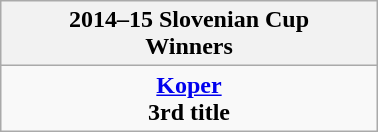<table class="wikitable" style="text-align: center; margin: 0 auto; width: 20%">
<tr>
<th>2014–15 Slovenian Cup<br> Winners</th>
</tr>
<tr>
<td><strong><a href='#'>Koper</a></strong><br><strong>3rd title</strong></td>
</tr>
</table>
